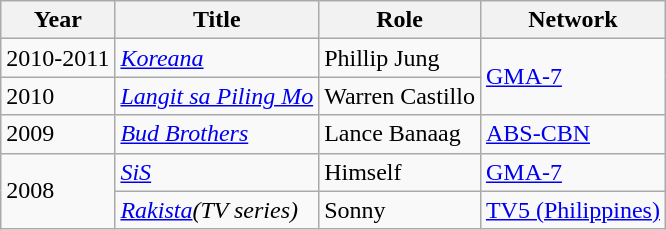<table class="wikitable">
<tr>
<th>Year</th>
<th>Title</th>
<th>Role</th>
<th>Network</th>
</tr>
<tr>
<td>2010-2011</td>
<td><em><a href='#'>Koreana</a></em></td>
<td>Phillip Jung</td>
<td rowspan="2"><a href='#'>GMA-7</a></td>
</tr>
<tr>
<td>2010</td>
<td><em><a href='#'>Langit sa Piling Mo</a></em></td>
<td>Warren Castillo</td>
</tr>
<tr>
<td>2009</td>
<td><em><a href='#'>Bud Brothers</a></em></td>
<td>Lance Banaag</td>
<td><a href='#'>ABS-CBN</a></td>
</tr>
<tr>
<td rowspan="2">2008</td>
<td><em><a href='#'>SiS</a></em></td>
<td>Himself</td>
<td><a href='#'>GMA-7</a></td>
</tr>
<tr>
<td><em><a href='#'>Rakista</a>(TV series)</em></td>
<td>Sonny</td>
<td><a href='#'>TV5 (Philippines)</a></td>
</tr>
</table>
